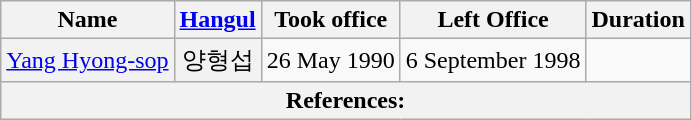<table class="wikitable sortable">
<tr>
<th>Name</th>
<th class="unsortable"><a href='#'>Hangul</a></th>
<th>Took office</th>
<th>Left Office</th>
<th>Duration</th>
</tr>
<tr>
<th align="center" scope="row" style="font-weight:normal;"><a href='#'>Yang Hyong-sop</a></th>
<th align="center" scope="row" style="font-weight:normal;">양형섭</th>
<td align="center">26 May 1990</td>
<td align="center">6 September 1998</td>
<td align="center"></td>
</tr>
<tr>
<th colspan="5" unsortable><strong>References:</strong><br></th>
</tr>
</table>
